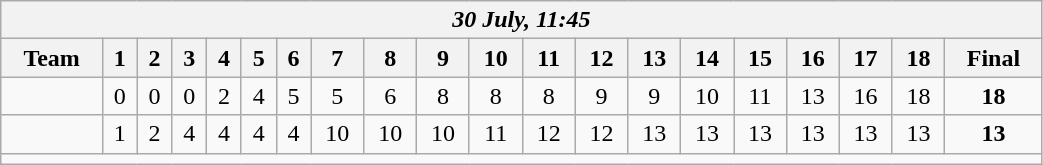<table class=wikitable style="text-align:center; width: 55%">
<tr>
<th colspan=20><em>30 July, 11:45</em></th>
</tr>
<tr>
<th>Team</th>
<th>1</th>
<th>2</th>
<th>3</th>
<th>4</th>
<th>5</th>
<th>6</th>
<th>7</th>
<th>8</th>
<th>9</th>
<th>10</th>
<th>11</th>
<th>12</th>
<th>13</th>
<th>14</th>
<th>15</th>
<th>16</th>
<th>17</th>
<th>18</th>
<th>Final</th>
</tr>
<tr>
<td align=left><strong></strong></td>
<td>0</td>
<td>0</td>
<td>0</td>
<td>2</td>
<td>4</td>
<td>5</td>
<td>5</td>
<td>6</td>
<td>8</td>
<td>8</td>
<td>8</td>
<td>9</td>
<td>9</td>
<td>10</td>
<td>11</td>
<td>13</td>
<td>16</td>
<td>18</td>
<td><strong>18</strong></td>
</tr>
<tr>
<td align=left></td>
<td>1</td>
<td>2</td>
<td>4</td>
<td>4</td>
<td>4</td>
<td>4</td>
<td>10</td>
<td>10</td>
<td>10</td>
<td>11</td>
<td>12</td>
<td>12</td>
<td>13</td>
<td>13</td>
<td>13</td>
<td>13</td>
<td>13</td>
<td>13</td>
<td><strong>13</strong></td>
</tr>
<tr>
<td colspan=20></td>
</tr>
</table>
